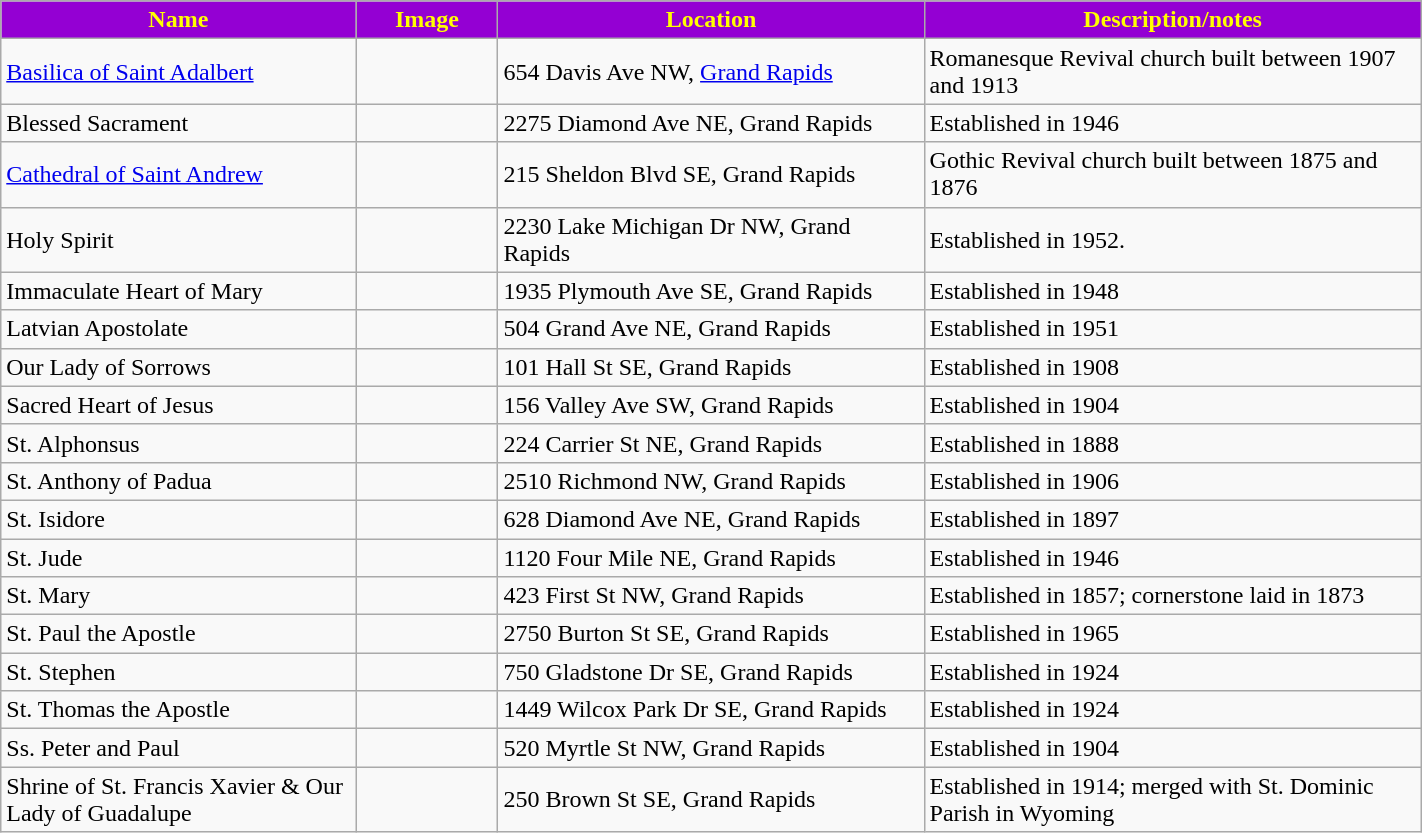<table class="wikitable sortable" style="width:75%">
<tr>
<th style="background:darkviolet; color:yellow;" width="25%"><strong>Name</strong></th>
<th style="background:darkviolet; color:yellow;" width="10%"><strong>Image</strong></th>
<th style="background:darkviolet; color:yellow;" width="30%"><strong>Location</strong></th>
<th style="background:darkviolet; color:yellow;" width="35%"><strong>Description/notes</strong></th>
</tr>
<tr>
<td><a href='#'>Basilica of Saint Adalbert</a></td>
<td></td>
<td>654 Davis Ave NW, <a href='#'>Grand Rapids</a></td>
<td>Romanesque Revival church built between 1907 and 1913</td>
</tr>
<tr>
<td>Blessed Sacrament</td>
<td></td>
<td>2275 Diamond Ave NE, Grand Rapids</td>
<td>Established in 1946</td>
</tr>
<tr>
<td><a href='#'>Cathedral of Saint Andrew</a></td>
<td></td>
<td>215 Sheldon Blvd SE, Grand Rapids</td>
<td>Gothic Revival church built between 1875 and 1876</td>
</tr>
<tr>
<td>Holy Spirit</td>
<td></td>
<td>2230 Lake Michigan Dr NW, Grand Rapids</td>
<td>Established in 1952.</td>
</tr>
<tr>
<td>Immaculate Heart of Mary</td>
<td></td>
<td>1935 Plymouth Ave SE, Grand Rapids</td>
<td>Established in 1948</td>
</tr>
<tr>
<td>Latvian Apostolate</td>
<td></td>
<td>504 Grand Ave NE, Grand Rapids</td>
<td>Established in 1951</td>
</tr>
<tr>
<td>Our Lady of Sorrows</td>
<td></td>
<td>101 Hall St SE, Grand Rapids</td>
<td>Established in 1908</td>
</tr>
<tr>
<td>Sacred Heart of Jesus</td>
<td></td>
<td>156 Valley Ave SW, Grand Rapids</td>
<td>Established in 1904</td>
</tr>
<tr>
<td>St. Alphonsus</td>
<td></td>
<td>224 Carrier St NE, Grand Rapids</td>
<td>Established in 1888</td>
</tr>
<tr>
<td>St. Anthony of Padua</td>
<td></td>
<td>2510 Richmond NW, Grand Rapids</td>
<td>Established in 1906</td>
</tr>
<tr>
<td>St. Isidore</td>
<td></td>
<td>628 Diamond Ave NE, Grand Rapids</td>
<td>Established in 1897</td>
</tr>
<tr>
<td>St. Jude</td>
<td></td>
<td>1120 Four Mile NE, Grand Rapids</td>
<td>Established in 1946</td>
</tr>
<tr>
<td>St. Mary</td>
<td></td>
<td>423 First St NW, Grand Rapids</td>
<td>Established in 1857; cornerstone laid in 1873</td>
</tr>
<tr>
<td>St. Paul the Apostle</td>
<td></td>
<td>2750 Burton St SE, Grand Rapids</td>
<td>Established in 1965</td>
</tr>
<tr>
<td>St. Stephen</td>
<td></td>
<td>750 Gladstone Dr SE, Grand Rapids</td>
<td>Established in 1924</td>
</tr>
<tr>
<td>St. Thomas the Apostle</td>
<td></td>
<td>1449 Wilcox Park Dr SE, Grand Rapids</td>
<td>Established in 1924</td>
</tr>
<tr>
<td>Ss. Peter and Paul</td>
<td></td>
<td>520 Myrtle St NW, Grand Rapids</td>
<td>Established in 1904</td>
</tr>
<tr>
<td>Shrine of St. Francis Xavier & Our Lady of Guadalupe</td>
<td></td>
<td>250 Brown St SE, Grand Rapids</td>
<td>Established in 1914; merged with St. Dominic Parish in Wyoming</td>
</tr>
</table>
